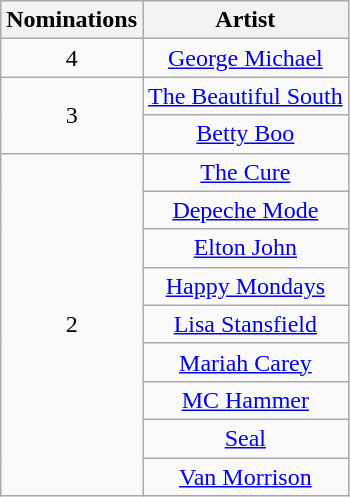<table class="wikitable" rowspan="2" style="text-align:center;">
<tr>
<th scope="col" style="width:55px;">Nominations</th>
<th scope="col" style="text-align:center;">Artist</th>
</tr>
<tr>
<td>4</td>
<td><a href='#'>George Michael</a></td>
</tr>
<tr>
<td rowspan="2">3</td>
<td><a href='#'>The Beautiful South</a></td>
</tr>
<tr>
<td><a href='#'>Betty Boo</a></td>
</tr>
<tr>
<td rowspan="9">2</td>
<td><a href='#'>The Cure</a></td>
</tr>
<tr>
<td><a href='#'>Depeche Mode</a></td>
</tr>
<tr>
<td><a href='#'>Elton John</a></td>
</tr>
<tr>
<td><a href='#'>Happy Mondays</a></td>
</tr>
<tr>
<td><a href='#'>Lisa Stansfield</a></td>
</tr>
<tr>
<td><a href='#'>Mariah Carey</a></td>
</tr>
<tr>
<td><a href='#'>MC Hammer</a></td>
</tr>
<tr>
<td><a href='#'>Seal</a></td>
</tr>
<tr>
<td><a href='#'>Van Morrison</a></td>
</tr>
</table>
